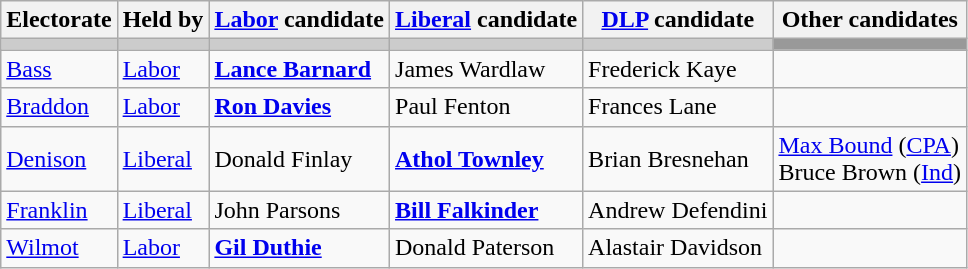<table class="wikitable">
<tr>
<th>Electorate</th>
<th>Held by</th>
<th><a href='#'>Labor</a> candidate</th>
<th><a href='#'>Liberal</a> candidate</th>
<th><a href='#'>DLP</a> candidate</th>
<th>Other candidates</th>
</tr>
<tr bgcolor="#cccccc">
<td></td>
<td></td>
<td></td>
<td></td>
<td></td>
<td bgcolor="#999999"></td>
</tr>
<tr>
<td><a href='#'>Bass</a></td>
<td><a href='#'>Labor</a></td>
<td><strong><a href='#'>Lance Barnard</a></strong></td>
<td>James Wardlaw</td>
<td>Frederick Kaye</td>
<td></td>
</tr>
<tr>
<td><a href='#'>Braddon</a></td>
<td><a href='#'>Labor</a></td>
<td><strong><a href='#'>Ron Davies</a></strong></td>
<td>Paul Fenton</td>
<td>Frances Lane</td>
<td></td>
</tr>
<tr>
<td><a href='#'>Denison</a></td>
<td><a href='#'>Liberal</a></td>
<td>Donald Finlay</td>
<td><strong><a href='#'>Athol Townley</a></strong></td>
<td>Brian Bresnehan</td>
<td><a href='#'>Max Bound</a> (<a href='#'>CPA</a>)<br>Bruce Brown (<a href='#'>Ind</a>)</td>
</tr>
<tr>
<td><a href='#'>Franklin</a></td>
<td><a href='#'>Liberal</a></td>
<td>John Parsons</td>
<td><strong><a href='#'>Bill Falkinder</a></strong></td>
<td>Andrew Defendini</td>
<td></td>
</tr>
<tr>
<td><a href='#'>Wilmot</a></td>
<td><a href='#'>Labor</a></td>
<td><strong><a href='#'>Gil Duthie</a></strong></td>
<td>Donald Paterson</td>
<td>Alastair Davidson</td>
<td></td>
</tr>
</table>
